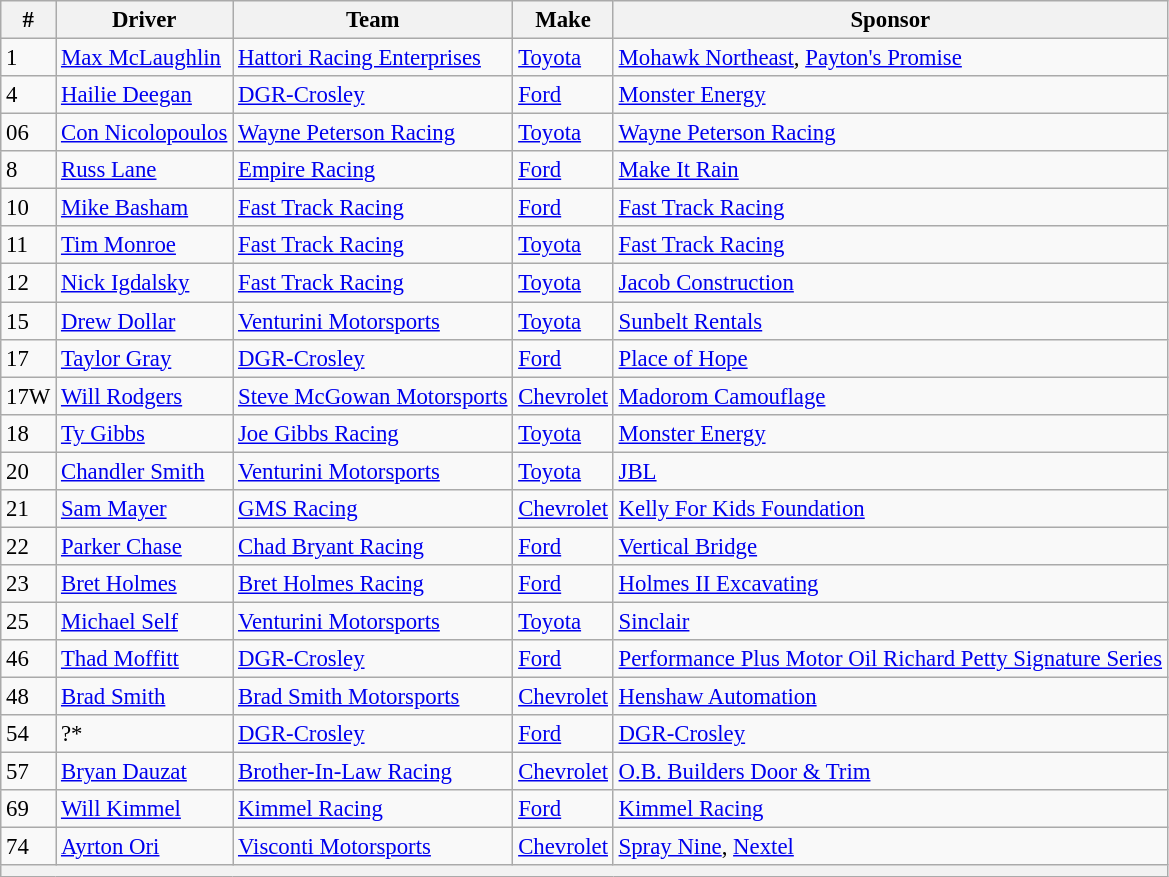<table class="wikitable" style="font-size:95%">
<tr>
<th>#</th>
<th>Driver</th>
<th>Team</th>
<th>Make</th>
<th>Sponsor</th>
</tr>
<tr>
<td>1</td>
<td><a href='#'>Max McLaughlin</a></td>
<td><a href='#'>Hattori Racing Enterprises</a></td>
<td><a href='#'>Toyota</a></td>
<td><a href='#'>Mohawk Northeast</a>, <a href='#'>Payton's Promise</a></td>
</tr>
<tr>
<td>4</td>
<td><a href='#'>Hailie Deegan</a></td>
<td><a href='#'>DGR-Crosley</a></td>
<td><a href='#'>Ford</a></td>
<td><a href='#'>Monster Energy</a></td>
</tr>
<tr>
<td>06</td>
<td><a href='#'>Con Nicolopoulos</a></td>
<td><a href='#'>Wayne Peterson Racing</a></td>
<td><a href='#'>Toyota</a></td>
<td><a href='#'>Wayne Peterson Racing</a></td>
</tr>
<tr>
<td>8</td>
<td><a href='#'>Russ Lane</a></td>
<td><a href='#'>Empire Racing</a></td>
<td><a href='#'>Ford</a></td>
<td><a href='#'>Make It Rain</a></td>
</tr>
<tr>
<td>10</td>
<td><a href='#'>Mike Basham</a></td>
<td><a href='#'>Fast Track Racing</a></td>
<td><a href='#'>Ford</a></td>
<td><a href='#'>Fast Track Racing</a></td>
</tr>
<tr>
<td>11</td>
<td><a href='#'>Tim Monroe</a></td>
<td><a href='#'>Fast Track Racing</a></td>
<td><a href='#'>Toyota</a></td>
<td><a href='#'>Fast Track Racing</a></td>
</tr>
<tr>
<td>12</td>
<td><a href='#'>Nick Igdalsky</a></td>
<td><a href='#'>Fast Track Racing</a></td>
<td><a href='#'>Toyota</a></td>
<td><a href='#'>Jacob Construction</a></td>
</tr>
<tr>
<td>15</td>
<td><a href='#'>Drew Dollar</a></td>
<td><a href='#'>Venturini Motorsports</a></td>
<td><a href='#'>Toyota</a></td>
<td><a href='#'>Sunbelt Rentals</a></td>
</tr>
<tr>
<td>17</td>
<td><a href='#'>Taylor Gray</a></td>
<td><a href='#'>DGR-Crosley</a></td>
<td><a href='#'>Ford</a></td>
<td><a href='#'>Place of Hope</a></td>
</tr>
<tr>
<td>17W</td>
<td><a href='#'>Will Rodgers</a></td>
<td><a href='#'>Steve McGowan Motorsports</a></td>
<td><a href='#'>Chevrolet</a></td>
<td><a href='#'>Madorom Camouflage</a></td>
</tr>
<tr>
<td>18</td>
<td><a href='#'>Ty Gibbs</a></td>
<td><a href='#'>Joe Gibbs Racing</a></td>
<td><a href='#'>Toyota</a></td>
<td><a href='#'>Monster Energy</a></td>
</tr>
<tr>
<td>20</td>
<td><a href='#'>Chandler Smith</a></td>
<td><a href='#'>Venturini Motorsports</a></td>
<td><a href='#'>Toyota</a></td>
<td><a href='#'>JBL</a></td>
</tr>
<tr>
<td>21</td>
<td><a href='#'>Sam Mayer</a></td>
<td><a href='#'>GMS Racing</a></td>
<td><a href='#'>Chevrolet</a></td>
<td><a href='#'>Kelly For Kids Foundation</a></td>
</tr>
<tr>
<td>22</td>
<td><a href='#'>Parker Chase</a></td>
<td><a href='#'>Chad Bryant Racing</a></td>
<td><a href='#'>Ford</a></td>
<td><a href='#'>Vertical Bridge</a></td>
</tr>
<tr>
<td>23</td>
<td><a href='#'>Bret Holmes</a></td>
<td><a href='#'>Bret Holmes Racing</a></td>
<td><a href='#'>Ford</a></td>
<td><a href='#'>Holmes II Excavating</a></td>
</tr>
<tr>
<td>25</td>
<td><a href='#'>Michael Self</a></td>
<td><a href='#'>Venturini Motorsports</a></td>
<td><a href='#'>Toyota</a></td>
<td><a href='#'>Sinclair</a></td>
</tr>
<tr>
<td>46</td>
<td><a href='#'>Thad Moffitt</a></td>
<td><a href='#'>DGR-Crosley</a></td>
<td><a href='#'>Ford</a></td>
<td><a href='#'>Performance Plus Motor Oil Richard Petty Signature Series</a></td>
</tr>
<tr>
<td>48</td>
<td><a href='#'>Brad Smith</a></td>
<td><a href='#'>Brad Smith Motorsports</a></td>
<td><a href='#'>Chevrolet</a></td>
<td><a href='#'>Henshaw Automation</a></td>
</tr>
<tr>
<td>54</td>
<td>?*</td>
<td><a href='#'>DGR-Crosley</a></td>
<td><a href='#'>Ford</a></td>
<td><a href='#'>DGR-Crosley</a></td>
</tr>
<tr>
<td>57</td>
<td><a href='#'>Bryan Dauzat</a></td>
<td><a href='#'>Brother-In-Law Racing</a></td>
<td><a href='#'>Chevrolet</a></td>
<td><a href='#'>O.B. Builders Door & Trim</a></td>
</tr>
<tr>
<td>69</td>
<td><a href='#'>Will Kimmel</a></td>
<td><a href='#'>Kimmel Racing</a></td>
<td><a href='#'>Ford</a></td>
<td><a href='#'>Kimmel Racing</a></td>
</tr>
<tr>
<td>74</td>
<td><a href='#'>Ayrton Ori</a></td>
<td><a href='#'>Visconti Motorsports</a></td>
<td><a href='#'>Chevrolet</a></td>
<td><a href='#'>Spray Nine</a>, <a href='#'>Nextel</a></td>
</tr>
<tr>
<th colspan="5"></th>
</tr>
</table>
